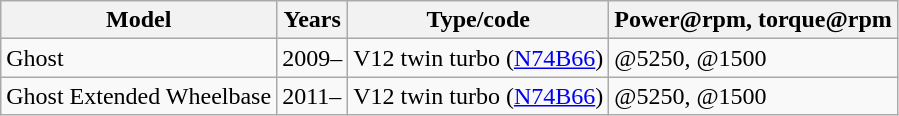<table class="wikitable sortable collapsible">
<tr>
<th>Model</th>
<th>Years</th>
<th>Type/code</th>
<th>Power@rpm, torque@rpm</th>
</tr>
<tr>
<td>Ghost</td>
<td>2009–</td>
<td> V12 twin turbo (<a href='#'>N74B66</a>)</td>
<td>@5250, @1500</td>
</tr>
<tr>
<td>Ghost Extended Wheelbase</td>
<td>2011–</td>
<td> V12 twin turbo (<a href='#'>N74B66</a>)</td>
<td>@5250, @1500</td>
</tr>
</table>
